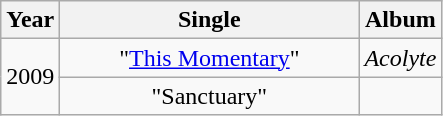<table class="wikitable" style="text-align:center;">
<tr>
<th scope="col">Year</th>
<th scope="col" style="width:12em;">Single</th>
<th scope="col">Album</th>
</tr>
<tr>
<td rowspan="2">2009</td>
<td scope="row">"<a href='#'>This Momentary</a>" </td>
<td><em>Acolyte</em></td>
</tr>
<tr>
<td scope="row">"Sanctuary" </td>
<td></td>
</tr>
</table>
